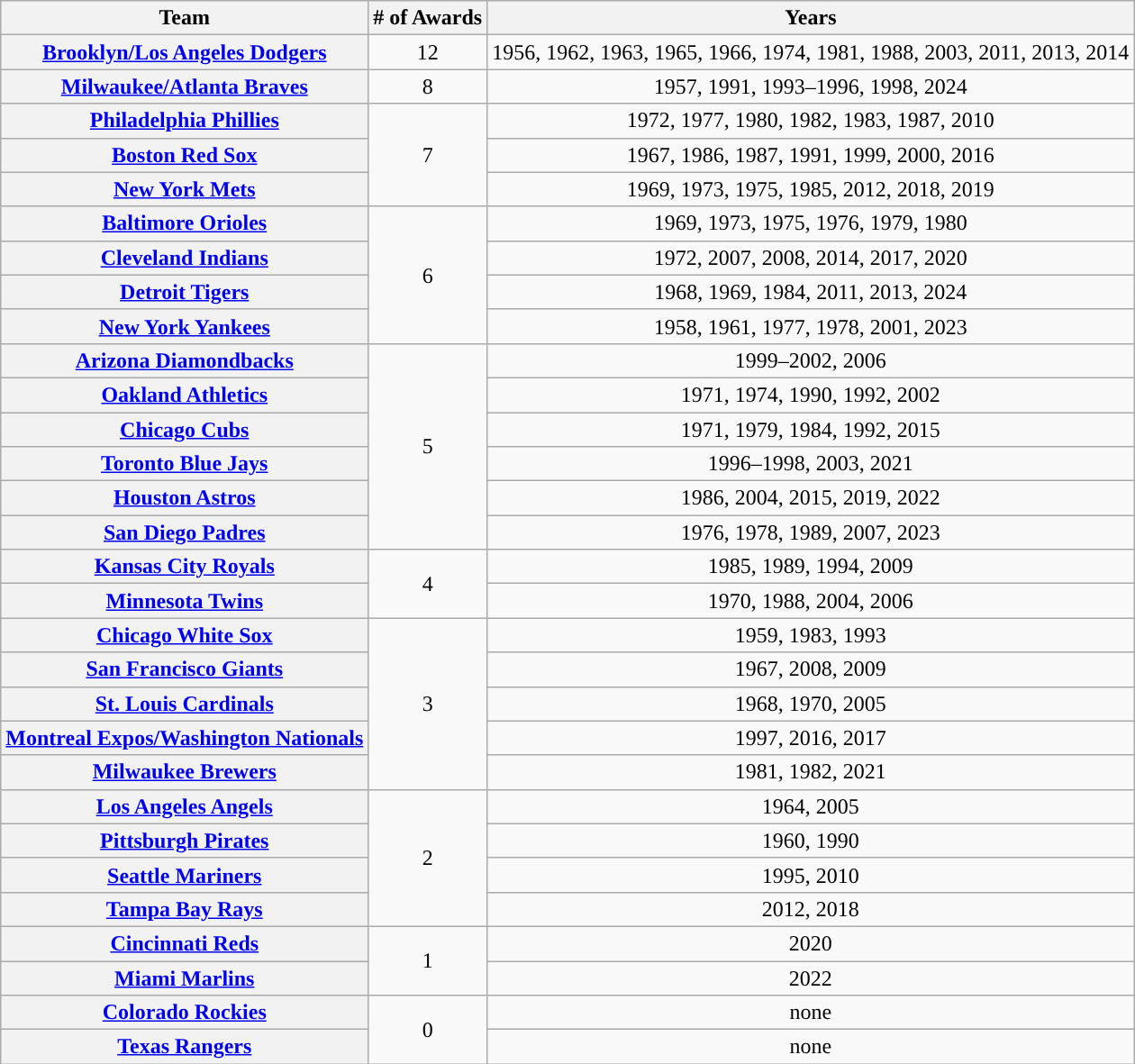<table class="wikitable sortable plainrowheaders" style="text-align:center">
<tr>
<th scope="col">Team</th>
<th scope="col"># of Awards</th>
<th scope="col">Years</th>
</tr>
<tr>
<th scope="row" style="text-align:center"><a href='#'>Brooklyn/Los Angeles Dodgers</a></th>
<td>12</td>
<td>1956, 1962, 1963, 1965, 1966, 1974, 1981, 1988, 2003, 2011, 2013, 2014</td>
</tr>
<tr>
<th scope="row" style="text-align:center"><a href='#'>Milwaukee/Atlanta Braves</a></th>
<td>8</td>
<td>1957, 1991, 1993–1996, 1998, 2024</td>
</tr>
<tr>
<th scope="row" style="text-align:center"><a href='#'>Philadelphia Phillies</a></th>
<td rowspan="3">7</td>
<td>1972, 1977, 1980, 1982, 1983, 1987, 2010</td>
</tr>
<tr>
<th scope="row" style="text-align:center"><a href='#'>Boston Red Sox</a></th>
<td>1967, 1986, 1987, 1991, 1999, 2000, 2016</td>
</tr>
<tr>
<th scope="row" style="text-align:center"><a href='#'>New York Mets</a></th>
<td>1969, 1973, 1975, 1985, 2012, 2018, 2019</td>
</tr>
<tr>
<th scope="row" style="text-align:center"><a href='#'>Baltimore Orioles</a></th>
<td rowspan=4>6</td>
<td>1969, 1973, 1975, 1976, 1979, 1980</td>
</tr>
<tr>
<th scope="row" style="text-align:center"><a href='#'>Cleveland Indians</a></th>
<td>1972, 2007, 2008, 2014, 2017, 2020</td>
</tr>
<tr>
<th scope="row" style="text-align:center"><a href='#'>Detroit Tigers</a></th>
<td>1968, 1969, 1984, 2011, 2013, 2024</td>
</tr>
<tr>
<th scope="row" style="text-align:center"><a href='#'>New York Yankees</a></th>
<td>1958, 1961, 1977, 1978, 2001, 2023</td>
</tr>
<tr>
<th scope="row" style="text-align:center"><a href='#'>Arizona Diamondbacks</a></th>
<td rowspan=6>5</td>
<td>1999–2002, 2006</td>
</tr>
<tr>
<th scope="row" style="text-align:center"><a href='#'>Oakland Athletics</a></th>
<td>1971, 1974, 1990, 1992, 2002</td>
</tr>
<tr>
<th scope="row" style="text-align:center"><a href='#'>Chicago Cubs</a></th>
<td>1971, 1979, 1984, 1992, 2015</td>
</tr>
<tr>
<th scope="row" style="text-align:center"><a href='#'>Toronto Blue Jays</a></th>
<td>1996–1998, 2003, 2021</td>
</tr>
<tr>
<th scope="row" style="text-align:center"><a href='#'>Houston Astros</a></th>
<td>1986, 2004, 2015, 2019, 2022</td>
</tr>
<tr>
<th scope="row" style="text-align:center"><a href='#'>San Diego Padres</a></th>
<td>1976, 1978, 1989, 2007, 2023</td>
</tr>
<tr>
<th scope="row" style="text-align:center"><a href='#'>Kansas City Royals</a></th>
<td rowspan=2>4</td>
<td>1985, 1989, 1994, 2009</td>
</tr>
<tr>
<th scope="row" style="text-align:center"><a href='#'>Minnesota Twins</a></th>
<td>1970, 1988, 2004, 2006</td>
</tr>
<tr>
<th scope="row" style="text-align:center"><a href='#'>Chicago White Sox</a></th>
<td rowspan=5>3</td>
<td>1959, 1983, 1993</td>
</tr>
<tr>
<th scope="row" style="text-align:center"><a href='#'>San Francisco Giants</a></th>
<td>1967, 2008, 2009</td>
</tr>
<tr>
<th scope="row" style="text-align:center"><a href='#'>St. Louis Cardinals</a></th>
<td>1968, 1970, 2005</td>
</tr>
<tr>
<th scope="row" style="text-align:center"><a href='#'>Montreal Expos/Washington Nationals</a></th>
<td>1997, 2016, 2017</td>
</tr>
<tr>
<th scope="row" style="text-align:center"><a href='#'>Milwaukee Brewers</a></th>
<td>1981, 1982, 2021</td>
</tr>
<tr>
<th scope="row" style="text-align:center"><a href='#'>Los Angeles Angels</a></th>
<td rowspan=4>2</td>
<td>1964, 2005</td>
</tr>
<tr>
<th scope="row" style="text-align:center"><a href='#'>Pittsburgh Pirates</a></th>
<td>1960, 1990</td>
</tr>
<tr>
<th scope="row" style="text-align:center"><a href='#'>Seattle Mariners</a></th>
<td>1995, 2010</td>
</tr>
<tr>
<th scope="row" style="text-align:center"><a href='#'>Tampa Bay Rays</a></th>
<td>2012, 2018</td>
</tr>
<tr>
<th scope="row" style="text-align:center"><a href='#'>Cincinnati Reds</a></th>
<td rowspan=2>1</td>
<td>2020</td>
</tr>
<tr>
<th scope="row" style="text-align:center"><a href='#'>Miami Marlins</a></th>
<td>2022</td>
</tr>
<tr>
<th scope="row" style="text-align:center"><a href='#'>Colorado Rockies</a></th>
<td rowspan=3>0</td>
<td>none</td>
</tr>
<tr>
<th scope="row" style="text-align:center"><a href='#'>Texas Rangers</a></th>
<td>none</td>
</tr>
</table>
